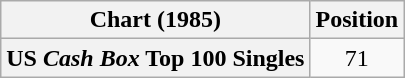<table class="wikitable plainrowheaders" style="text-align:center">
<tr>
<th scope="col">Chart (1985)</th>
<th scope="col">Position</th>
</tr>
<tr>
<th scope="row">US <em>Cash Box</em> Top 100 Singles</th>
<td>71</td>
</tr>
</table>
